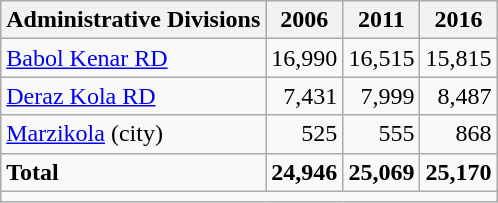<table class="wikitable">
<tr>
<th>Administrative Divisions</th>
<th>2006</th>
<th>2011</th>
<th>2016</th>
</tr>
<tr>
<td><a href='#'>Babol Kenar RD</a></td>
<td style="text-align: right;">16,990</td>
<td style="text-align: right;">16,515</td>
<td style="text-align: right;">15,815</td>
</tr>
<tr>
<td><a href='#'>Deraz Kola RD</a></td>
<td style="text-align: right;">7,431</td>
<td style="text-align: right;">7,999</td>
<td style="text-align: right;">8,487</td>
</tr>
<tr>
<td><a href='#'>Marzikola</a> (city)</td>
<td style="text-align: right;">525</td>
<td style="text-align: right;">555</td>
<td style="text-align: right;">868</td>
</tr>
<tr>
<td><strong>Total</strong></td>
<td style="text-align: right;"><strong>24,946</strong></td>
<td style="text-align: right;"><strong>25,069</strong></td>
<td style="text-align: right;"><strong>25,170</strong></td>
</tr>
<tr>
<td colspan=4></td>
</tr>
</table>
